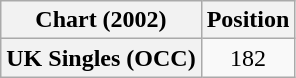<table class="wikitable sortable plainrowheaders" style="text-align:center">
<tr>
<th scope="col">Chart (2002)</th>
<th scope="col">Position</th>
</tr>
<tr>
<th scope="row">UK Singles (OCC)</th>
<td>182</td>
</tr>
</table>
